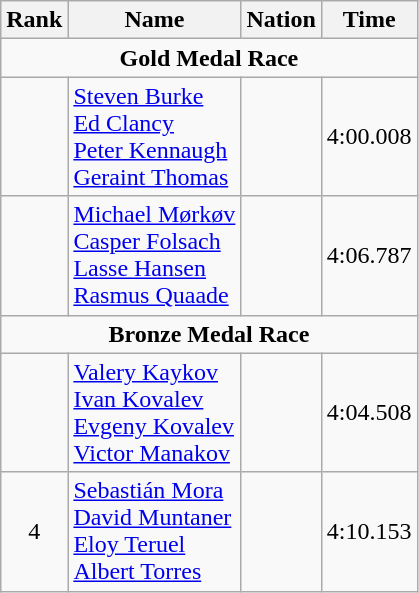<table class="wikitable" style="text-align:center">
<tr>
<th>Rank</th>
<th>Name</th>
<th>Nation</th>
<th>Time</th>
</tr>
<tr>
<td colspan=4><strong>Gold Medal Race</strong></td>
</tr>
<tr>
<td></td>
<td align=left><a href='#'>Steven Burke</a><br><a href='#'>Ed Clancy</a><br><a href='#'>Peter Kennaugh</a><br><a href='#'>Geraint Thomas</a></td>
<td align=left></td>
<td>4:00.008</td>
</tr>
<tr>
<td></td>
<td align=left><a href='#'>Michael Mørkøv</a><br><a href='#'>Casper Folsach</a><br><a href='#'>Lasse Hansen</a><br><a href='#'>Rasmus Quaade</a></td>
<td align=left></td>
<td>4:06.787</td>
</tr>
<tr>
<td colspan=4><strong>Bronze Medal Race</strong></td>
</tr>
<tr>
<td></td>
<td align=left><a href='#'>Valery Kaykov</a><br><a href='#'>Ivan Kovalev</a><br><a href='#'>Evgeny Kovalev</a><br><a href='#'>Victor Manakov</a></td>
<td align=left></td>
<td>4:04.508</td>
</tr>
<tr>
<td>4</td>
<td align=left><a href='#'>Sebastián Mora</a><br><a href='#'>David Muntaner</a><br><a href='#'>Eloy Teruel</a><br><a href='#'>Albert Torres</a></td>
<td align=left></td>
<td>4:10.153</td>
</tr>
</table>
